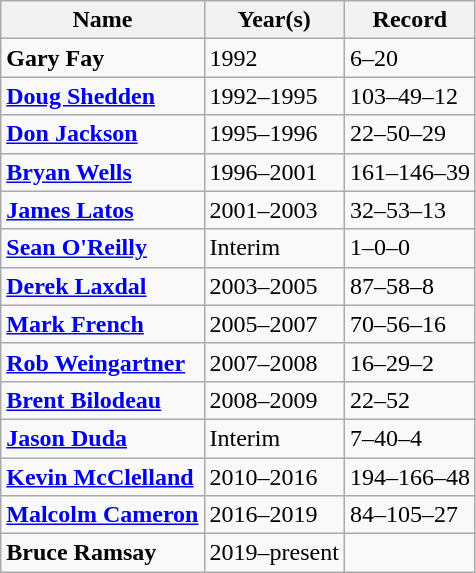<table class="wikitable">
<tr>
<th>Name</th>
<th>Year(s)</th>
<th>Record</th>
</tr>
<tr>
<td><strong>Gary Fay</strong></td>
<td>1992</td>
<td>6–20</td>
</tr>
<tr>
<td><strong><a href='#'>Doug Shedden</a></strong></td>
<td>1992–1995</td>
<td>103–49–12</td>
</tr>
<tr>
<td><strong><a href='#'>Don Jackson</a></strong></td>
<td>1995–1996</td>
<td>22–50–29</td>
</tr>
<tr>
<td><strong><a href='#'>Bryan Wells</a></strong></td>
<td>1996–2001</td>
<td>161–146–39</td>
</tr>
<tr>
<td><strong><a href='#'>James Latos</a></strong></td>
<td>2001–2003</td>
<td>32–53–13</td>
</tr>
<tr>
<td><strong><a href='#'>Sean O'Reilly</a></strong></td>
<td>Interim</td>
<td>1–0–0</td>
</tr>
<tr>
<td><strong><a href='#'>Derek Laxdal</a></strong></td>
<td>2003–2005</td>
<td>87–58–8</td>
</tr>
<tr>
<td><strong><a href='#'>Mark French</a></strong></td>
<td>2005–2007</td>
<td>70–56–16</td>
</tr>
<tr>
<td><strong><a href='#'>Rob Weingartner</a></strong></td>
<td>2007–2008</td>
<td>16–29–2</td>
</tr>
<tr>
<td><strong><a href='#'>Brent Bilodeau</a></strong></td>
<td>2008–2009</td>
<td>22–52</td>
</tr>
<tr>
<td><strong><a href='#'>Jason Duda</a></strong></td>
<td>Interim</td>
<td>7–40–4</td>
</tr>
<tr>
<td><strong><a href='#'>Kevin McClelland</a></strong></td>
<td>2010–2016</td>
<td>194–166–48</td>
</tr>
<tr>
<td><strong><a href='#'>Malcolm Cameron</a></strong></td>
<td>2016–2019</td>
<td>84–105–27</td>
</tr>
<tr>
<td><strong>Bruce Ramsay</strong></td>
<td>2019–present</td>
<td></td>
</tr>
</table>
